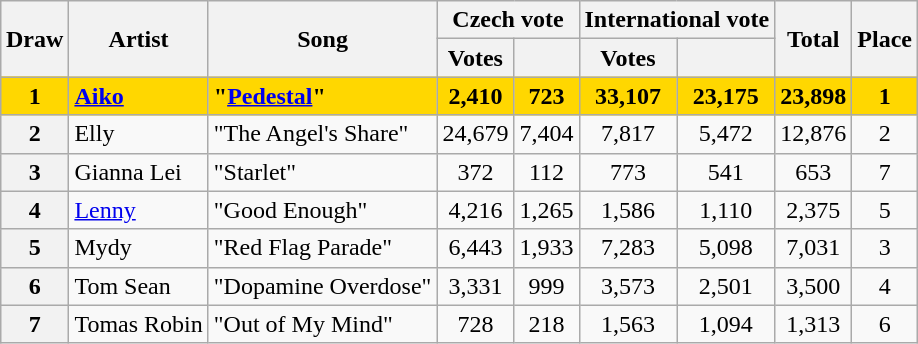<table class="sortable wikitable nowraplinks plainrowheaders" style="margin: 1em auto 1em auto; text-align:center">
<tr>
<th scope="col" rowspan="2">Draw</th>
<th scope="col" rowspan="2">Artist</th>
<th scope="col" rowspan="2">Song</th>
<th colspan="2">Czech vote</th>
<th colspan="2">International vote</th>
<th rowspan="2">Total</th>
<th rowspan="2" scope="col">Place</th>
</tr>
<tr>
<th>Votes</th>
<th></th>
<th>Votes</th>
<th></th>
</tr>
<tr style="font-weight:bold; background:gold;">
<th scope="row" style="text-align:center; font-weight:bold; background:gold;">1</th>
<td align="left"><a href='#'>Aiko</a></td>
<td align="left">"<a href='#'>Pedestal</a>"</td>
<td>2,410</td>
<td>723</td>
<td>33,107</td>
<td>23,175</td>
<td>23,898</td>
<td>1</td>
</tr>
<tr>
<th scope="row" style="text-align:center">2</th>
<td align="left">Elly</td>
<td align="left">"The Angel's Share"</td>
<td>24,679</td>
<td>7,404</td>
<td>7,817</td>
<td>5,472</td>
<td>12,876</td>
<td>2</td>
</tr>
<tr>
<th scope="row" style="text-align:center">3</th>
<td align="left">Gianna Lei</td>
<td align="left">"Starlet"</td>
<td>372</td>
<td>112</td>
<td>773</td>
<td>541</td>
<td>653</td>
<td>7</td>
</tr>
<tr>
<th scope="row" style="text-align:center">4</th>
<td align="left"><a href='#'>Lenny</a></td>
<td align="left">"Good Enough"</td>
<td>4,216</td>
<td>1,265</td>
<td>1,586</td>
<td>1,110</td>
<td>2,375</td>
<td>5</td>
</tr>
<tr>
<th scope="row" style="text-align:center">5</th>
<td align="left">Mydy</td>
<td align="left">"Red Flag Parade"</td>
<td>6,443</td>
<td>1,933</td>
<td>7,283</td>
<td>5,098</td>
<td>7,031</td>
<td>3</td>
</tr>
<tr>
<th scope="row" style="text-align:center">6</th>
<td align="left">Tom Sean</td>
<td align="left">"Dopamine Overdose"</td>
<td>3,331</td>
<td>999</td>
<td>3,573</td>
<td>2,501</td>
<td>3,500</td>
<td>4</td>
</tr>
<tr>
<th scope="row" style="text-align:center">7</th>
<td align="left">Tomas Robin</td>
<td align="left">"Out of My Mind"</td>
<td>728</td>
<td>218</td>
<td>1,563</td>
<td>1,094</td>
<td>1,313</td>
<td>6</td>
</tr>
</table>
